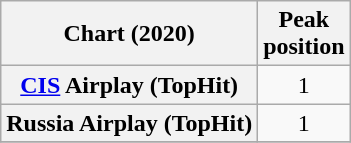<table class="wikitable sortable plainrowheaders" style="text-align:center">
<tr>
<th scope="col">Chart (2020)</th>
<th scope="col">Peak<br>position</th>
</tr>
<tr>
<th scope="row"><a href='#'>CIS</a> Airplay (TopHit)</th>
<td>1</td>
</tr>
<tr>
<th scope="row">Russia Airplay (TopHit)</th>
<td>1</td>
</tr>
<tr>
</tr>
</table>
